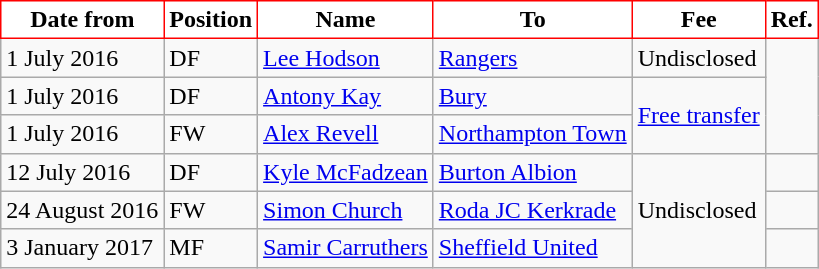<table class="wikitable">
<tr>
<th style="background:#FFFFFF; color:black; border:1px solid red;">Date from</th>
<th style="background:#FFFFFF; color:black; border:1px solid red;">Position</th>
<th style="background:#FFFFFF; color:black; border:1px solid red;">Name</th>
<th style="background:#FFFFFF; color:black; border:1px solid red;">To</th>
<th style="background:#FFFFFF; color:black; border:1px solid red;">Fee</th>
<th style="background:#FFFFFF; color:black; border:1px solid red;">Ref.</th>
</tr>
<tr>
<td>1 July 2016</td>
<td>DF</td>
<td> <a href='#'>Lee Hodson</a></td>
<td> <a href='#'>Rangers</a></td>
<td>Undisclosed</td>
<td rowspan="3"></td>
</tr>
<tr>
<td>1 July 2016</td>
<td>DF</td>
<td> <a href='#'>Antony Kay</a></td>
<td><a href='#'>Bury</a></td>
<td rowspan="2"><a href='#'>Free transfer</a></td>
</tr>
<tr>
<td>1 July 2016</td>
<td>FW</td>
<td> <a href='#'>Alex Revell</a></td>
<td><a href='#'>Northampton Town</a></td>
</tr>
<tr>
<td>12 July 2016</td>
<td>DF</td>
<td> <a href='#'>Kyle McFadzean</a></td>
<td><a href='#'>Burton Albion</a></td>
<td rowspan="3">Undisclosed</td>
<td></td>
</tr>
<tr>
<td>24 August 2016</td>
<td>FW</td>
<td> <a href='#'>Simon Church</a></td>
<td> <a href='#'>Roda JC Kerkrade</a></td>
<td></td>
</tr>
<tr>
<td>3 January 2017</td>
<td>MF</td>
<td> <a href='#'>Samir Carruthers</a></td>
<td><a href='#'>Sheffield United</a></td>
<td></td>
</tr>
</table>
